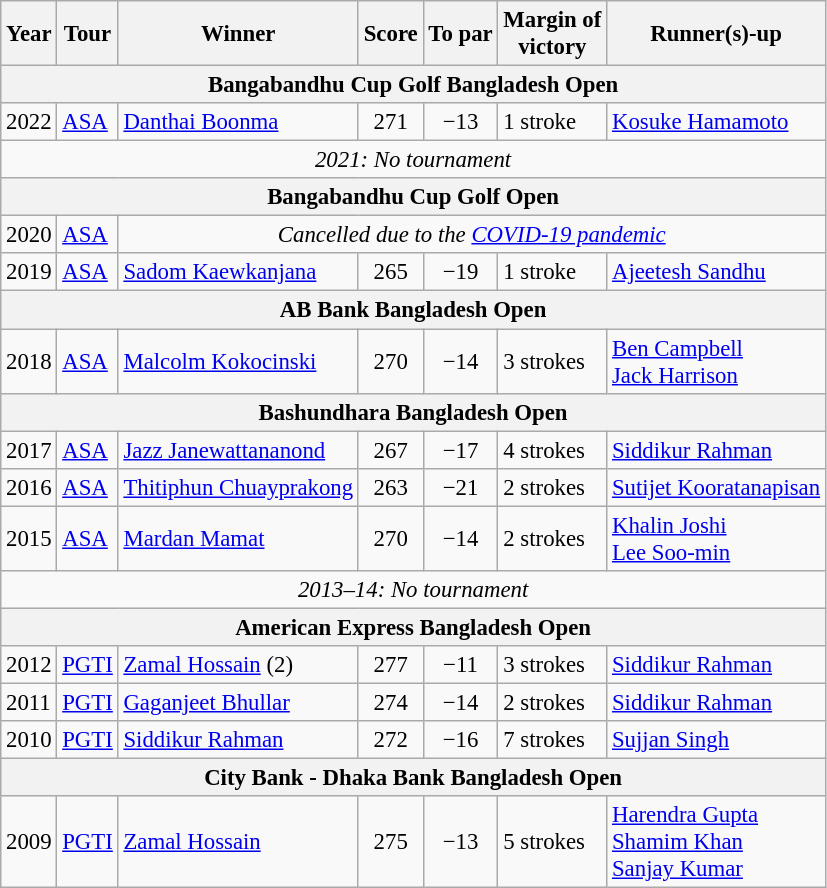<table class=wikitable style="font-size:95%">
<tr>
<th>Year</th>
<th>Tour</th>
<th>Winner</th>
<th>Score</th>
<th>To par</th>
<th>Margin of<br>victory</th>
<th>Runner(s)-up</th>
</tr>
<tr>
<th colspan=7>Bangabandhu Cup Golf Bangladesh Open</th>
</tr>
<tr>
<td>2022</td>
<td><a href='#'>ASA</a></td>
<td> <a href='#'>Danthai Boonma</a></td>
<td align=center>271</td>
<td align=center>−13</td>
<td>1 stroke</td>
<td> <a href='#'>Kosuke Hamamoto</a></td>
</tr>
<tr>
<td colspan=7 align=center><em>2021: No tournament</em></td>
</tr>
<tr>
<th colspan=7>Bangabandhu Cup Golf Open</th>
</tr>
<tr>
<td>2020</td>
<td><a href='#'>ASA</a></td>
<td colspan=5 align=center><em>Cancelled due to the <a href='#'>COVID-19 pandemic</a></em></td>
</tr>
<tr>
<td>2019</td>
<td><a href='#'>ASA</a></td>
<td> <a href='#'>Sadom Kaewkanjana</a></td>
<td align=center>265</td>
<td align=center>−19</td>
<td>1 stroke</td>
<td> <a href='#'>Ajeetesh Sandhu</a></td>
</tr>
<tr>
<th colspan=7>AB Bank Bangladesh Open</th>
</tr>
<tr>
<td>2018</td>
<td><a href='#'>ASA</a></td>
<td> <a href='#'>Malcolm Kokocinski</a></td>
<td align=center>270</td>
<td align=center>−14</td>
<td>3 strokes</td>
<td> <a href='#'>Ben Campbell</a><br> <a href='#'>Jack Harrison</a></td>
</tr>
<tr>
<th colspan=7>Bashundhara Bangladesh Open</th>
</tr>
<tr>
<td>2017</td>
<td><a href='#'>ASA</a></td>
<td> <a href='#'>Jazz Janewattananond</a></td>
<td align=center>267</td>
<td align=center>−17</td>
<td>4 strokes</td>
<td> <a href='#'>Siddikur Rahman</a></td>
</tr>
<tr>
<td>2016</td>
<td><a href='#'>ASA</a></td>
<td> <a href='#'>Thitiphun Chuayprakong</a></td>
<td align=center>263</td>
<td align=center>−21</td>
<td>2 strokes</td>
<td> <a href='#'>Sutijet Kooratanapisan</a></td>
</tr>
<tr>
<td>2015</td>
<td><a href='#'>ASA</a></td>
<td> <a href='#'>Mardan Mamat</a></td>
<td align=center>270</td>
<td align=center>−14</td>
<td>2 strokes</td>
<td> <a href='#'>Khalin Joshi</a><br> <a href='#'>Lee Soo-min</a></td>
</tr>
<tr>
<td colspan=7 align=center><em>2013–14: No tournament</em></td>
</tr>
<tr>
<th colspan=7>American Express Bangladesh Open</th>
</tr>
<tr>
<td>2012</td>
<td><a href='#'>PGTI</a></td>
<td> <a href='#'>Zamal Hossain</a> (2)</td>
<td align=center>277</td>
<td align=center>−11</td>
<td>3 strokes</td>
<td> <a href='#'>Siddikur Rahman</a></td>
</tr>
<tr>
<td>2011</td>
<td><a href='#'>PGTI</a></td>
<td> <a href='#'>Gaganjeet Bhullar</a></td>
<td align=center>274</td>
<td align=center>−14</td>
<td>2 strokes</td>
<td> <a href='#'>Siddikur Rahman</a></td>
</tr>
<tr>
<td>2010</td>
<td><a href='#'>PGTI</a></td>
<td> <a href='#'>Siddikur Rahman</a></td>
<td align=center>272</td>
<td align=center>−16</td>
<td>7 strokes</td>
<td> <a href='#'>Sujjan Singh</a></td>
</tr>
<tr>
<th colspan=7>City Bank - Dhaka Bank Bangladesh Open</th>
</tr>
<tr>
<td>2009</td>
<td><a href='#'>PGTI</a></td>
<td> <a href='#'>Zamal Hossain</a></td>
<td align=center>275</td>
<td align=center>−13</td>
<td>5 strokes</td>
<td> <a href='#'>Harendra Gupta</a><br> <a href='#'>Shamim Khan</a><br> <a href='#'>Sanjay Kumar</a></td>
</tr>
</table>
